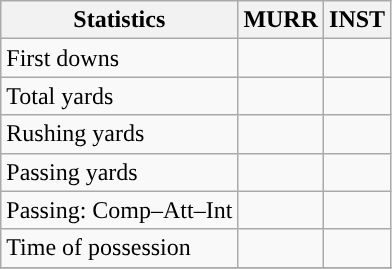<table class="wikitable" style="float: left;">
<tr>
<th>Statistics</th>
<th>MURR</th>
<th>INST</th>
</tr>
<tr>
<td>First downs</td>
<td></td>
<td></td>
</tr>
<tr>
<td>Total yards</td>
<td></td>
<td></td>
</tr>
<tr>
<td>Rushing yards</td>
<td></td>
<td></td>
</tr>
<tr>
<td>Passing yards</td>
<td></td>
<td></td>
</tr>
<tr>
<td>Passing: Comp–Att–Int</td>
<td></td>
<td></td>
</tr>
<tr>
<td>Time of possession</td>
<td></td>
<td></td>
</tr>
<tr>
</tr>
</table>
